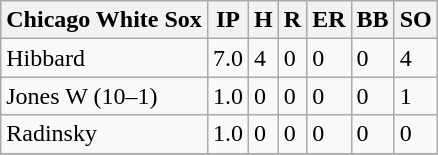<table class="wikitable sortable">
<tr>
<th><strong>Chicago White Sox</strong></th>
<th>IP</th>
<th>H</th>
<th>R</th>
<th>ER</th>
<th>BB</th>
<th>SO</th>
</tr>
<tr>
<td>Hibbard</td>
<td>7.0</td>
<td>4</td>
<td>0</td>
<td>0</td>
<td>0</td>
<td>4</td>
</tr>
<tr>
<td>Jones W (10–1)</td>
<td>1.0</td>
<td>0</td>
<td>0</td>
<td>0</td>
<td>0</td>
<td>1</td>
</tr>
<tr>
<td>Radinsky</td>
<td>1.0</td>
<td>0</td>
<td>0</td>
<td>0</td>
<td>0</td>
<td>0</td>
</tr>
<tr>
</tr>
</table>
